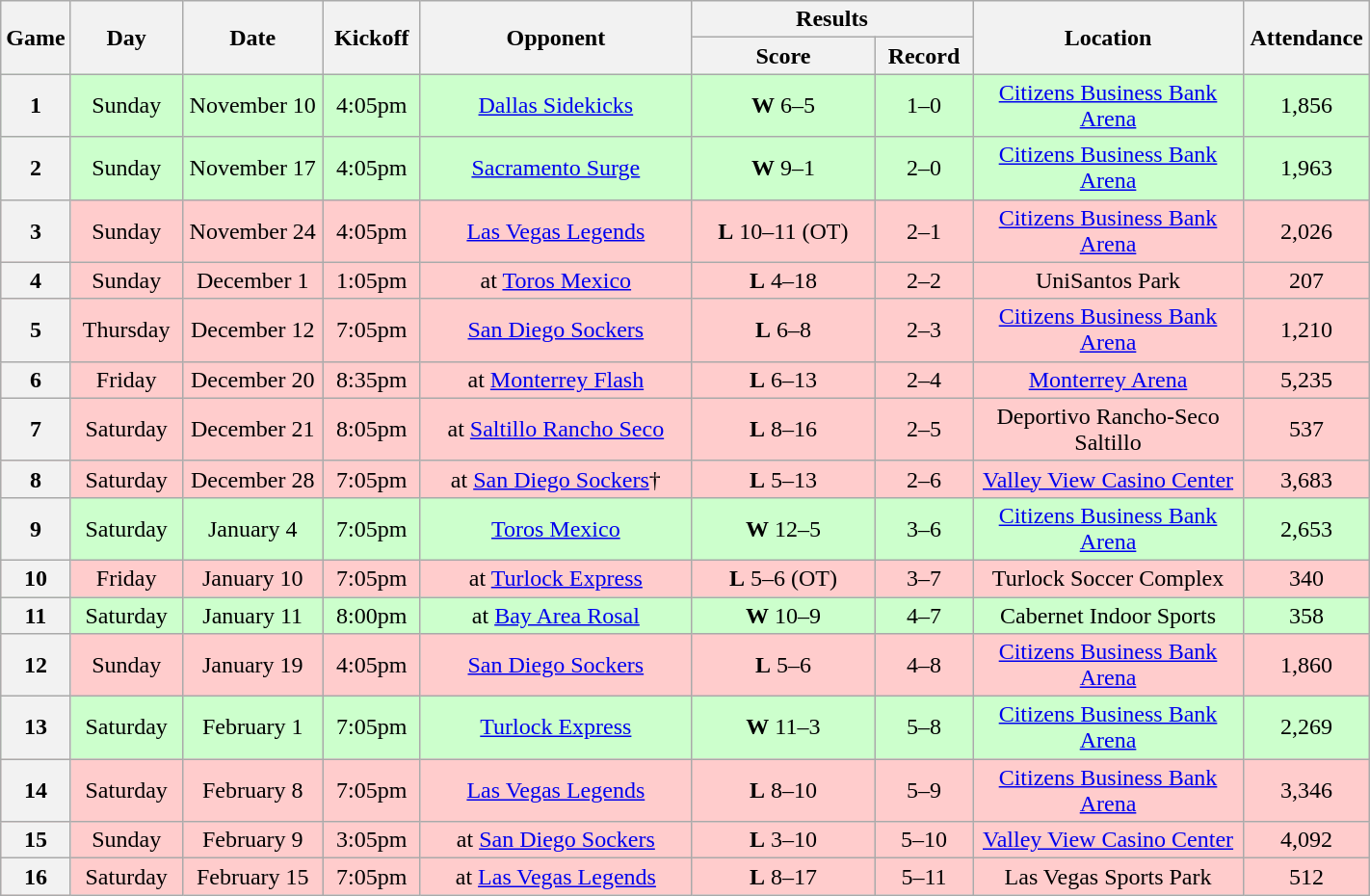<table class="wikitable">
<tr>
<th rowspan="2" width="40">Game</th>
<th rowspan="2" width="70">Day</th>
<th rowspan="2" width="90">Date</th>
<th rowspan="2" width="60">Kickoff</th>
<th rowspan="2" width="180">Opponent</th>
<th colspan="2" width="180">Results</th>
<th rowspan="2" width="180">Location</th>
<th rowspan="2" width="80">Attendance</th>
</tr>
<tr>
<th width="120">Score</th>
<th width="60">Record</th>
</tr>
<tr align="center" bgcolor="#CCFFCC">
<th>1</th>
<td>Sunday</td>
<td>November 10</td>
<td>4:05pm</td>
<td><a href='#'>Dallas Sidekicks</a></td>
<td><strong>W</strong> 6–5</td>
<td>1–0</td>
<td><a href='#'>Citizens Business Bank Arena</a></td>
<td>1,856</td>
</tr>
<tr align="center" bgcolor="#CCFFCC">
<th>2</th>
<td>Sunday</td>
<td>November 17</td>
<td>4:05pm</td>
<td><a href='#'>Sacramento Surge</a></td>
<td><strong>W</strong> 9–1</td>
<td>2–0</td>
<td><a href='#'>Citizens Business Bank Arena</a></td>
<td>1,963</td>
</tr>
<tr align="center" bgcolor="#FFCCCC">
<th>3</th>
<td>Sunday</td>
<td>November 24</td>
<td>4:05pm</td>
<td><a href='#'>Las Vegas Legends</a></td>
<td><strong>L</strong> 10–11 (OT)</td>
<td>2–1</td>
<td><a href='#'>Citizens Business Bank Arena</a></td>
<td>2,026</td>
</tr>
<tr align="center" bgcolor="#FFCCCC">
<th>4</th>
<td>Sunday</td>
<td>December 1</td>
<td>1:05pm</td>
<td>at <a href='#'>Toros Mexico</a></td>
<td><strong>L</strong> 4–18</td>
<td>2–2</td>
<td>UniSantos Park</td>
<td>207</td>
</tr>
<tr align="center" bgcolor="#FFCCCC">
<th>5</th>
<td>Thursday</td>
<td>December 12</td>
<td>7:05pm</td>
<td><a href='#'>San Diego Sockers</a></td>
<td><strong>L</strong> 6–8</td>
<td>2–3</td>
<td><a href='#'>Citizens Business Bank Arena</a></td>
<td>1,210</td>
</tr>
<tr align="center" bgcolor="#FFCCCC">
<th>6</th>
<td>Friday</td>
<td>December 20</td>
<td>8:35pm</td>
<td>at <a href='#'>Monterrey Flash</a></td>
<td><strong>L</strong> 6–13</td>
<td>2–4</td>
<td><a href='#'>Monterrey Arena</a></td>
<td>5,235</td>
</tr>
<tr align="center" bgcolor="#FFCCCC">
<th>7</th>
<td>Saturday</td>
<td>December 21</td>
<td>8:05pm</td>
<td>at <a href='#'>Saltillo Rancho Seco</a></td>
<td><strong>L</strong> 8–16</td>
<td>2–5</td>
<td>Deportivo Rancho-Seco Saltillo</td>
<td>537</td>
</tr>
<tr align="center" bgcolor="#FFCCCC">
<th>8</th>
<td>Saturday</td>
<td>December 28</td>
<td>7:05pm</td>
<td>at <a href='#'>San Diego Sockers</a>†</td>
<td><strong>L</strong> 5–13</td>
<td>2–6</td>
<td><a href='#'>Valley View Casino Center</a></td>
<td>3,683</td>
</tr>
<tr align="center" bgcolor="#CCFFCC">
<th>9</th>
<td>Saturday</td>
<td>January 4</td>
<td>7:05pm</td>
<td><a href='#'>Toros Mexico</a></td>
<td><strong>W</strong> 12–5</td>
<td>3–6</td>
<td><a href='#'>Citizens Business Bank Arena</a></td>
<td>2,653</td>
</tr>
<tr align="center" bgcolor="#FFCCCC">
<th>10</th>
<td>Friday</td>
<td>January 10</td>
<td>7:05pm</td>
<td>at <a href='#'>Turlock Express</a></td>
<td><strong>L</strong> 5–6 (OT)</td>
<td>3–7</td>
<td>Turlock Soccer Complex</td>
<td>340</td>
</tr>
<tr align="center" bgcolor="#CCFFCC">
<th>11</th>
<td>Saturday</td>
<td>January 11</td>
<td>8:00pm</td>
<td>at <a href='#'>Bay Area Rosal</a></td>
<td><strong>W</strong> 10–9</td>
<td>4–7</td>
<td>Cabernet Indoor Sports</td>
<td>358</td>
</tr>
<tr align="center" bgcolor="#FFCCCC">
<th>12</th>
<td>Sunday</td>
<td>January 19</td>
<td>4:05pm</td>
<td><a href='#'>San Diego Sockers</a></td>
<td><strong>L</strong> 5–6</td>
<td>4–8</td>
<td><a href='#'>Citizens Business Bank Arena</a></td>
<td>1,860</td>
</tr>
<tr align="center" bgcolor="#CCFFCC">
<th>13</th>
<td>Saturday</td>
<td>February 1</td>
<td>7:05pm</td>
<td><a href='#'>Turlock Express</a></td>
<td><strong>W</strong> 11–3</td>
<td>5–8</td>
<td><a href='#'>Citizens Business Bank Arena</a></td>
<td>2,269</td>
</tr>
<tr align="center" bgcolor="#FFCCCC">
<th>14</th>
<td>Saturday</td>
<td>February 8</td>
<td>7:05pm</td>
<td><a href='#'>Las Vegas Legends</a></td>
<td><strong>L</strong> 8–10</td>
<td>5–9</td>
<td><a href='#'>Citizens Business Bank Arena</a></td>
<td>3,346</td>
</tr>
<tr align="center" bgcolor="#FFCCCC">
<th>15</th>
<td>Sunday</td>
<td>February 9</td>
<td>3:05pm</td>
<td>at <a href='#'>San Diego Sockers</a></td>
<td><strong>L</strong> 3–10</td>
<td>5–10</td>
<td><a href='#'>Valley View Casino Center</a></td>
<td>4,092</td>
</tr>
<tr align="center" bgcolor="#FFCCCC">
<th>16</th>
<td>Saturday</td>
<td>February 15</td>
<td>7:05pm</td>
<td>at <a href='#'>Las Vegas Legends</a></td>
<td><strong>L</strong> 8–17</td>
<td>5–11</td>
<td>Las Vegas Sports Park</td>
<td>512</td>
</tr>
</table>
